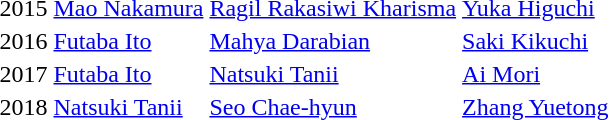<table>
<tr>
<td align="center">2015</td>
<td> <a href='#'>Mao Nakamura</a></td>
<td> <a href='#'>Ragil Rakasiwi Kharisma</a></td>
<td> <a href='#'>Yuka Higuchi</a></td>
</tr>
<tr>
<td align="center">2016</td>
<td> <a href='#'>Futaba Ito</a></td>
<td> <a href='#'>Mahya Darabian</a></td>
<td> <a href='#'>Saki Kikuchi</a></td>
</tr>
<tr>
<td align="center">2017</td>
<td> <a href='#'>Futaba Ito</a></td>
<td> <a href='#'>Natsuki Tanii</a></td>
<td> <a href='#'>Ai Mori</a></td>
</tr>
<tr>
<td align="center">2018</td>
<td> <a href='#'>Natsuki Tanii</a></td>
<td> <a href='#'>Seo Chae-hyun</a></td>
<td> <a href='#'>Zhang Yuetong</a></td>
</tr>
</table>
